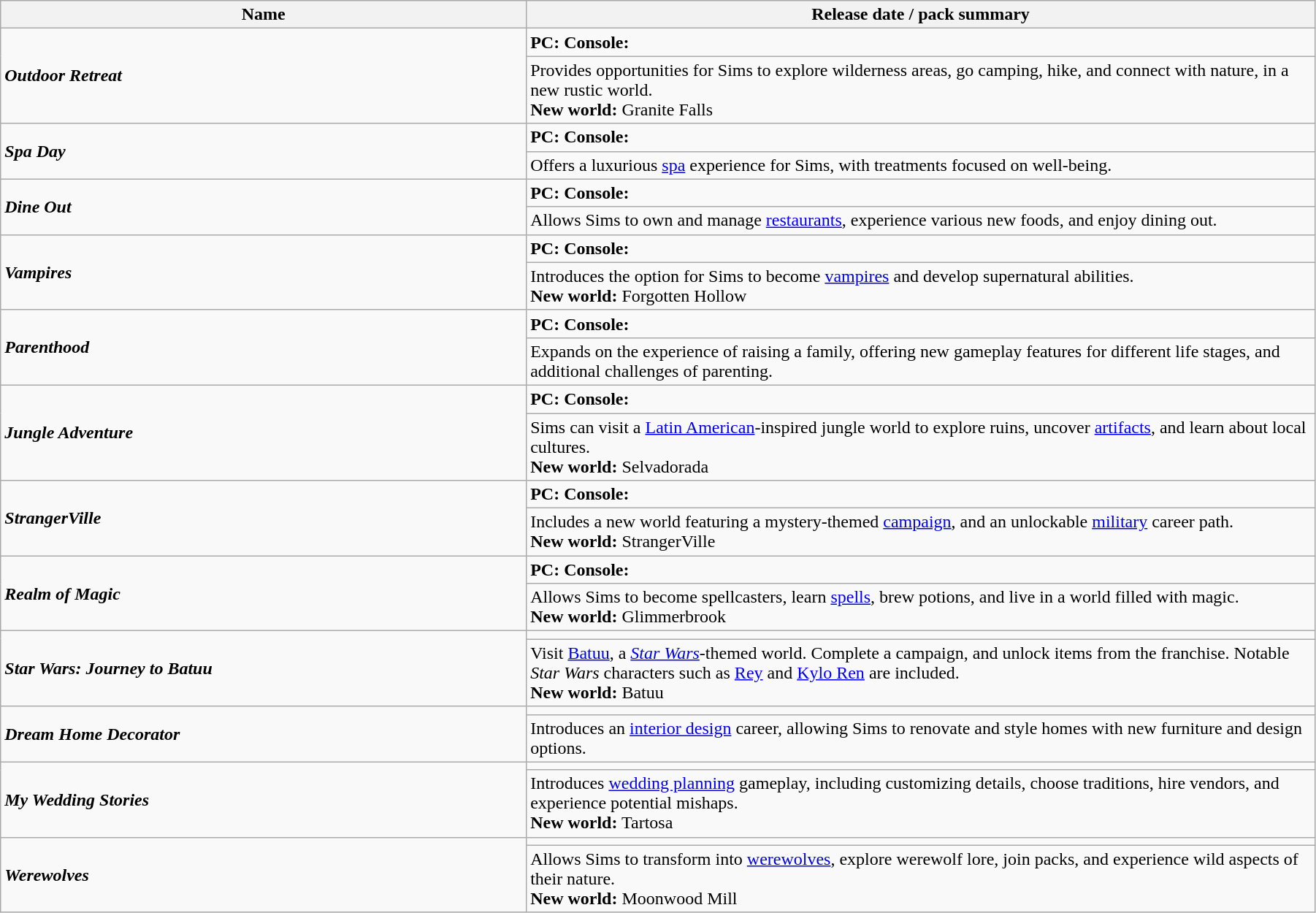<table class="wikitable" width="95%">
<tr>
<th width="40%">Name</th>
<th>Release date / pack summary</th>
</tr>
<tr>
<td rowspan="2"><strong><em>Outdoor Retreat</em></strong></td>
<td><strong>PC:</strong> <strong>Console:</strong></td>
</tr>
<tr>
<td>Provides opportunities for Sims to explore wilderness areas, go camping, hike, and connect with nature, in a new rustic world.<br><strong>New world:</strong> Granite Falls</td>
</tr>
<tr>
<td rowspan="2"><strong><em>Spa Day</em></strong></td>
<td><strong>PC:</strong> <strong>Console:</strong></td>
</tr>
<tr>
<td>Offers a luxurious <a href='#'>spa</a> experience for Sims, with treatments focused on well-being.</td>
</tr>
<tr>
<td rowspan="2"><strong><em>Dine Out</em></strong></td>
<td><strong>PC:</strong> <strong>Console:</strong></td>
</tr>
<tr>
<td>Allows Sims to own and manage <a href='#'>restaurants</a>, experience various new foods, and enjoy dining out.</td>
</tr>
<tr>
<td rowspan="2"><strong><em>Vampires</em></strong></td>
<td><strong>PC:</strong> <strong>Console:</strong></td>
</tr>
<tr>
<td>Introduces the option for Sims to become <a href='#'>vampires</a> and develop supernatural abilities.<br><strong>New world:</strong> Forgotten Hollow</td>
</tr>
<tr>
<td rowspan="2"><strong><em>Parenthood</em></strong></td>
<td><strong>PC:</strong> <strong>Console:</strong></td>
</tr>
<tr>
<td>Expands on the experience of raising a family, offering new gameplay features for different life stages, and additional challenges of parenting.</td>
</tr>
<tr>
<td rowspan="2"><strong><em>Jungle Adventure</em></strong></td>
<td><strong>PC:</strong> <strong>Console:</strong></td>
</tr>
<tr>
<td>Sims can visit a <a href='#'>Latin American</a>-inspired jungle world to explore ruins, uncover <a href='#'>artifacts</a>, and learn about local cultures.<br><strong>New world:</strong> Selvadorada</td>
</tr>
<tr>
<td rowspan="2"><strong><em>StrangerVille</em></strong></td>
<td><strong>PC:</strong>  <strong>Console:</strong></td>
</tr>
<tr>
<td>Includes a new world featuring a mystery-themed <a href='#'>campaign</a>, and an unlockable <a href='#'>military</a> career path.<br><strong>New world:</strong> StrangerVille</td>
</tr>
<tr>
<td rowspan="2"><strong><em>Realm of Magic</em></strong></td>
<td><strong>PC:</strong>  <strong>Console:</strong></td>
</tr>
<tr>
<td>Allows Sims to become spellcasters, learn <a href='#'>spells</a>, brew potions, and live in a world filled with magic.<br><strong>New world:</strong> Glimmerbrook</td>
</tr>
<tr>
<td rowspan="2"><strong><em>Star Wars: Journey to Batuu</em></strong></td>
<td></td>
</tr>
<tr>
<td>Visit <a href='#'>Batuu</a>, a <em><a href='#'>Star Wars</a></em>-themed world. Complete a campaign, and unlock items from the franchise. Notable <em>Star Wars</em> characters such as <a href='#'>Rey</a> and <a href='#'>Kylo Ren</a> are included.<br><strong>New world:</strong> Batuu</td>
</tr>
<tr>
<td rowspan="2"><strong><em>Dream Home Decorator</em></strong></td>
<td></td>
</tr>
<tr>
<td>Introduces an <a href='#'>interior design</a> career, allowing Sims to renovate and style homes with new furniture and design options.</td>
</tr>
<tr>
<td rowspan="2"><strong><em>My Wedding Stories</em></strong></td>
<td></td>
</tr>
<tr>
<td>Introduces <a href='#'>wedding planning</a> gameplay, including customizing details, choose traditions, hire vendors, and experience potential mishaps.<br><strong>New world:</strong> Tartosa</td>
</tr>
<tr>
<td rowspan="2"><strong><em>Werewolves</em></strong></td>
<td></td>
</tr>
<tr>
<td>Allows Sims to transform into <a href='#'>werewolves</a>, explore werewolf lore, join packs, and experience wild aspects of their nature.<br><strong>New world:</strong> Moonwood Mill</td>
</tr>
</table>
